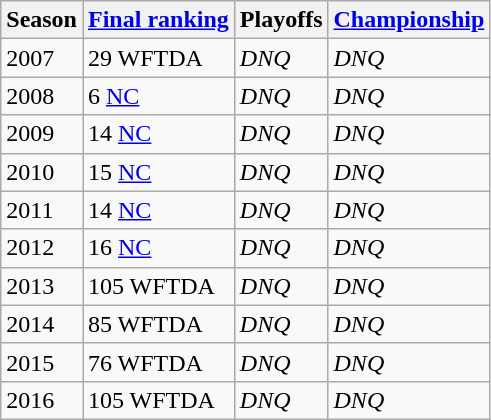<table class="wikitable sortable">
<tr>
<th>Season</th>
<th><a href='#'>Final ranking</a></th>
<th>Playoffs</th>
<th><a href='#'>Championship</a></th>
</tr>
<tr>
<td>2007</td>
<td>29 WFTDA</td>
<td><em>DNQ</em></td>
<td><em>DNQ</em></td>
</tr>
<tr>
<td>2008</td>
<td>6 <a href='#'>NC</a></td>
<td><em>DNQ</em></td>
<td><em>DNQ</em></td>
</tr>
<tr>
<td>2009</td>
<td>14 <a href='#'>NC</a></td>
<td><em>DNQ</em></td>
<td><em>DNQ</em></td>
</tr>
<tr>
<td>2010</td>
<td>15 <a href='#'>NC</a></td>
<td><em>DNQ</em></td>
<td><em>DNQ</em></td>
</tr>
<tr>
<td>2011</td>
<td>14 <a href='#'>NC</a></td>
<td><em>DNQ</em></td>
<td><em>DNQ</em></td>
</tr>
<tr>
<td>2012</td>
<td>16 <a href='#'>NC</a></td>
<td><em>DNQ</em></td>
<td><em>DNQ</em></td>
</tr>
<tr>
<td>2013</td>
<td>105 WFTDA</td>
<td><em>DNQ</em></td>
<td><em>DNQ</em></td>
</tr>
<tr>
<td>2014</td>
<td>85 WFTDA</td>
<td><em>DNQ</em></td>
<td><em>DNQ</em></td>
</tr>
<tr>
<td>2015</td>
<td>76 WFTDA</td>
<td><em>DNQ</em></td>
<td><em>DNQ</em></td>
</tr>
<tr>
<td>2016</td>
<td>105 WFTDA</td>
<td><em>DNQ</em></td>
<td><em>DNQ</em></td>
</tr>
</table>
